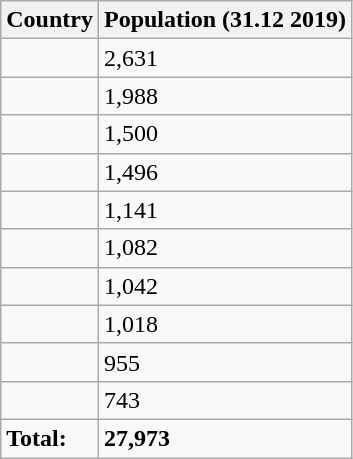<table class="wikitable">
<tr>
<th>Country</th>
<th>Population (31.12 2019)</th>
</tr>
<tr>
<td></td>
<td>2,631</td>
</tr>
<tr>
<td></td>
<td>1,988</td>
</tr>
<tr>
<td></td>
<td>1,500</td>
</tr>
<tr>
<td></td>
<td>1,496</td>
</tr>
<tr>
<td></td>
<td>1,141</td>
</tr>
<tr>
<td></td>
<td>1,082</td>
</tr>
<tr>
<td></td>
<td>1,042</td>
</tr>
<tr>
<td></td>
<td>1,018</td>
</tr>
<tr>
<td></td>
<td>955</td>
</tr>
<tr>
<td></td>
<td>743</td>
</tr>
<tr>
<td><strong>Total:</strong></td>
<td><strong>27,973</strong></td>
</tr>
</table>
